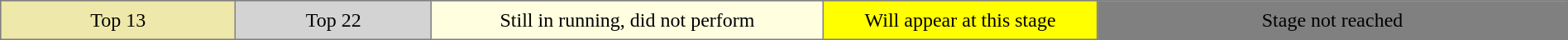<table border="2" cellpadding="6" style="background:silver; border:1px solid gray; border-collapse:collapse; margin:1em auto; text-align:center;">
<tr>
<td style="background:palegoldenrod" width="6%">Top 13</td>
<td style="background:lightgray" width="5%">Top 22</td>
<td style="background:lightyellow" width="10%">Still in running, did not perform</td>
<td style="background:yellow" width="7%">Will appear at this stage</td>
<td style="background:gray" width="12%"><span>Stage not reached</span></td>
</tr>
</table>
